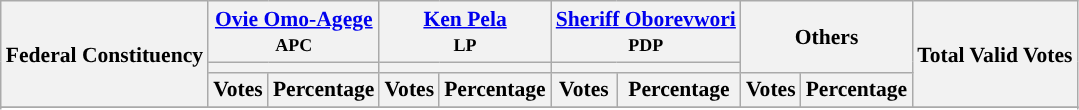<table class="wikitable sortable" style=" font-size: 90%">
<tr>
<th rowspan="3">Federal Constituency</th>
<th colspan="2"><a href='#'>Ovie Omo-Agege</a><br><small>APC</small></th>
<th colspan="2"><a href='#'>Ken Pela</a><br><small>LP</small></th>
<th colspan="2"><a href='#'>Sheriff Oborevwori</a><br><small>PDP</small></th>
<th colspan="2" rowspan="2">Others</th>
<th rowspan="3">Total Valid Votes</th>
</tr>
<tr>
<th colspan=2 style="background-color:"></th>
<th colspan=2 style="background-color:"></th>
<th colspan=2 style="background-color:"></th>
</tr>
<tr>
<th>Votes</th>
<th>Percentage</th>
<th>Votes</th>
<th>Percentage</th>
<th>Votes</th>
<th>Percentage</th>
<th>Votes</th>
<th>Percentage</th>
</tr>
<tr>
</tr>
<tr>
</tr>
<tr style="background-color:#">
</tr>
<tr>
</tr>
<tr style="background-color:#">
</tr>
<tr>
</tr>
<tr style="background-color:#">
</tr>
<tr>
</tr>
<tr style="background-color:#">
</tr>
<tr>
</tr>
<tr style="background-color:#">
</tr>
<tr>
</tr>
<tr style="background-color:#">
</tr>
<tr>
</tr>
<tr style="background-color:#">
</tr>
<tr>
</tr>
<tr style="background-color:#">
</tr>
<tr>
</tr>
<tr style="background-color:#">
</tr>
<tr>
</tr>
<tr style="background-color:#">
</tr>
<tr>
</tr>
</table>
